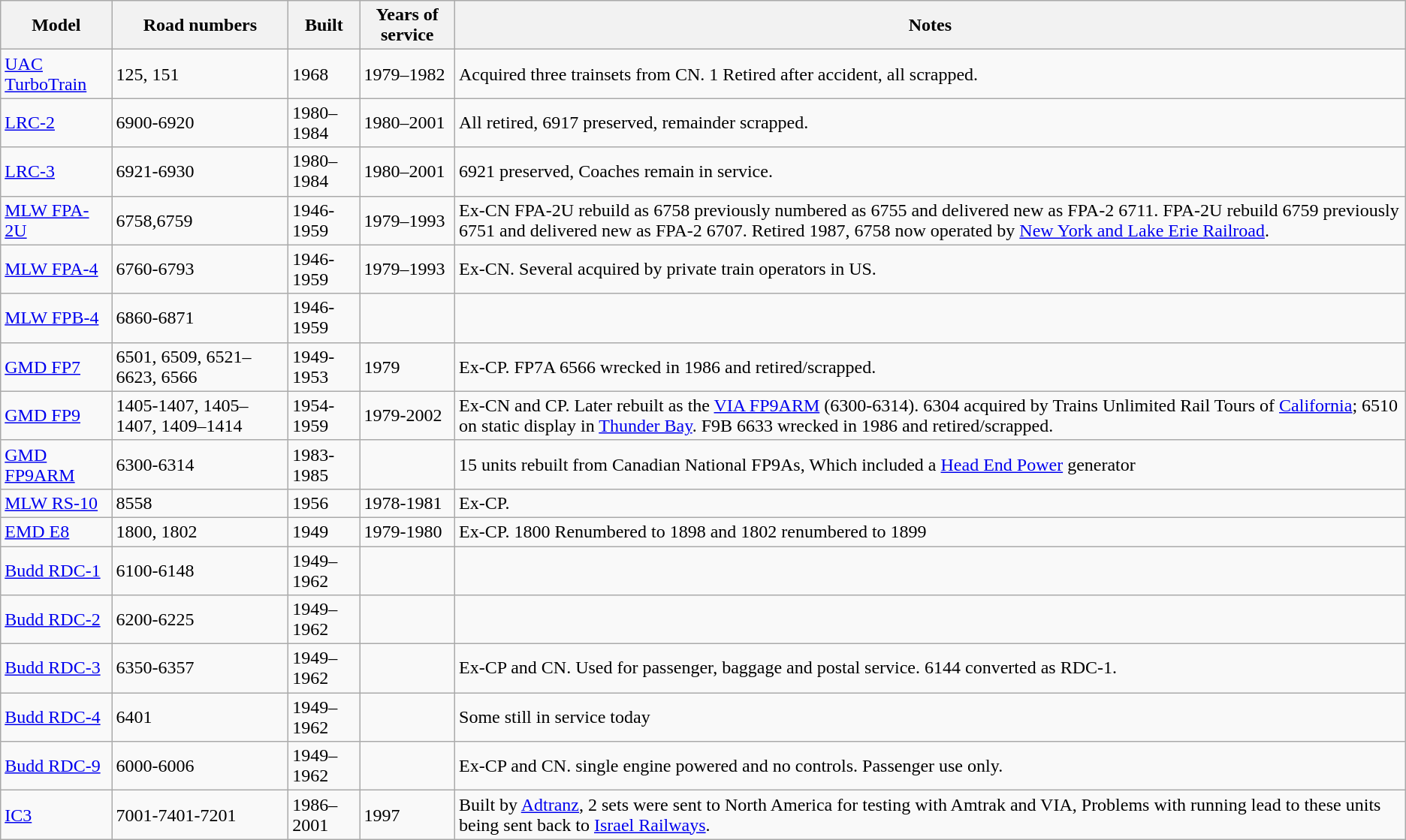<table class="wikitable">
<tr>
<th>Model</th>
<th>Road numbers</th>
<th>Built</th>
<th>Years of service</th>
<th>Notes</th>
</tr>
<tr>
<td><a href='#'>UAC TurboTrain</a></td>
<td>125, 151</td>
<td>1968</td>
<td>1979–1982</td>
<td>Acquired three trainsets from CN. 1 Retired after accident, all scrapped.</td>
</tr>
<tr>
<td><a href='#'>LRC-2</a></td>
<td>6900-6920</td>
<td>1980–1984</td>
<td>1980–2001</td>
<td>All retired, 6917 preserved, remainder scrapped.</td>
</tr>
<tr>
<td><a href='#'>LRC-3</a></td>
<td>6921-6930</td>
<td>1980–1984</td>
<td>1980–2001</td>
<td>6921 preserved, Coaches remain in service.</td>
</tr>
<tr>
<td><a href='#'>MLW FPA-2U</a></td>
<td>6758,6759</td>
<td>1946-1959</td>
<td>1979–1993</td>
<td>Ex-CN FPA-2U rebuild as 6758 previously numbered as 6755 and delivered new as FPA-2 6711. FPA-2U rebuild 6759 previously 6751 and delivered new as FPA-2 6707. Retired 1987, 6758 now operated by <a href='#'>New York and Lake Erie Railroad</a>.</td>
</tr>
<tr>
<td><a href='#'>MLW FPA-4</a></td>
<td>6760-6793</td>
<td>1946-1959</td>
<td>1979–1993</td>
<td>Ex-CN. Several acquired by private train operators in US.</td>
</tr>
<tr>
<td><a href='#'>MLW FPB-4</a></td>
<td>6860-6871</td>
<td>1946-1959</td>
<td></td>
<td></td>
</tr>
<tr>
<td><a href='#'>GMD FP7</a></td>
<td>6501, 6509, 6521–6623, 6566</td>
<td>1949-1953</td>
<td>1979</td>
<td>Ex-CP. FP7A 6566 wrecked in 1986 and retired/scrapped.</td>
</tr>
<tr>
<td><a href='#'>GMD FP9</a></td>
<td>1405-1407, 1405–1407, 1409–1414</td>
<td>1954-1959</td>
<td>1979-2002</td>
<td>Ex-CN and CP. Later rebuilt as the <a href='#'>VIA FP9ARM</a> (6300-6314). 6304 acquired by Trains Unlimited Rail Tours of <a href='#'>California</a>; 6510 on static display in <a href='#'>Thunder Bay</a>. F9B 6633 wrecked in 1986 and retired/scrapped.</td>
</tr>
<tr>
<td><a href='#'>GMD FP9ARM</a></td>
<td>6300-6314</td>
<td>1983-1985</td>
<td></td>
<td>15 units rebuilt from Canadian National FP9As, Which included a <a href='#'>Head End Power</a> generator</td>
</tr>
<tr>
<td><a href='#'>MLW RS-10</a></td>
<td>8558</td>
<td>1956</td>
<td>1978-1981</td>
<td>Ex-CP.</td>
</tr>
<tr>
<td><a href='#'>EMD E8</a></td>
<td>1800, 1802</td>
<td>1949</td>
<td>1979-1980</td>
<td>Ex-CP. 1800 Renumbered to 1898 and 1802 renumbered to 1899</td>
</tr>
<tr>
<td><a href='#'>Budd RDC-1</a></td>
<td>6100-6148</td>
<td>1949–1962</td>
<td></td>
<td></td>
</tr>
<tr>
<td><a href='#'>Budd RDC-2</a></td>
<td>6200-6225</td>
<td>1949–1962</td>
<td></td>
<td></td>
</tr>
<tr>
<td><a href='#'>Budd RDC-3</a></td>
<td>6350-6357</td>
<td>1949–1962</td>
<td></td>
<td>Ex-CP and CN. Used for passenger, baggage and postal service. 6144 converted as RDC-1.</td>
</tr>
<tr>
<td><a href='#'>Budd RDC-4</a></td>
<td>6401</td>
<td>1949–1962</td>
<td></td>
<td>Some still in service today</td>
</tr>
<tr>
<td><a href='#'>Budd RDC-9</a></td>
<td>6000-6006</td>
<td>1949–1962</td>
<td></td>
<td>Ex-CP and CN. single engine powered and no controls. Passenger use only.</td>
</tr>
<tr>
<td><a href='#'>IC3</a></td>
<td>7001-7401-7201</td>
<td>1986–2001</td>
<td>1997</td>
<td>Built by <a href='#'>Adtranz</a>, 2 sets were sent to North America for testing with Amtrak and VIA, Problems with running lead to these units being sent back to <a href='#'>Israel Railways</a>.</td>
</tr>
</table>
